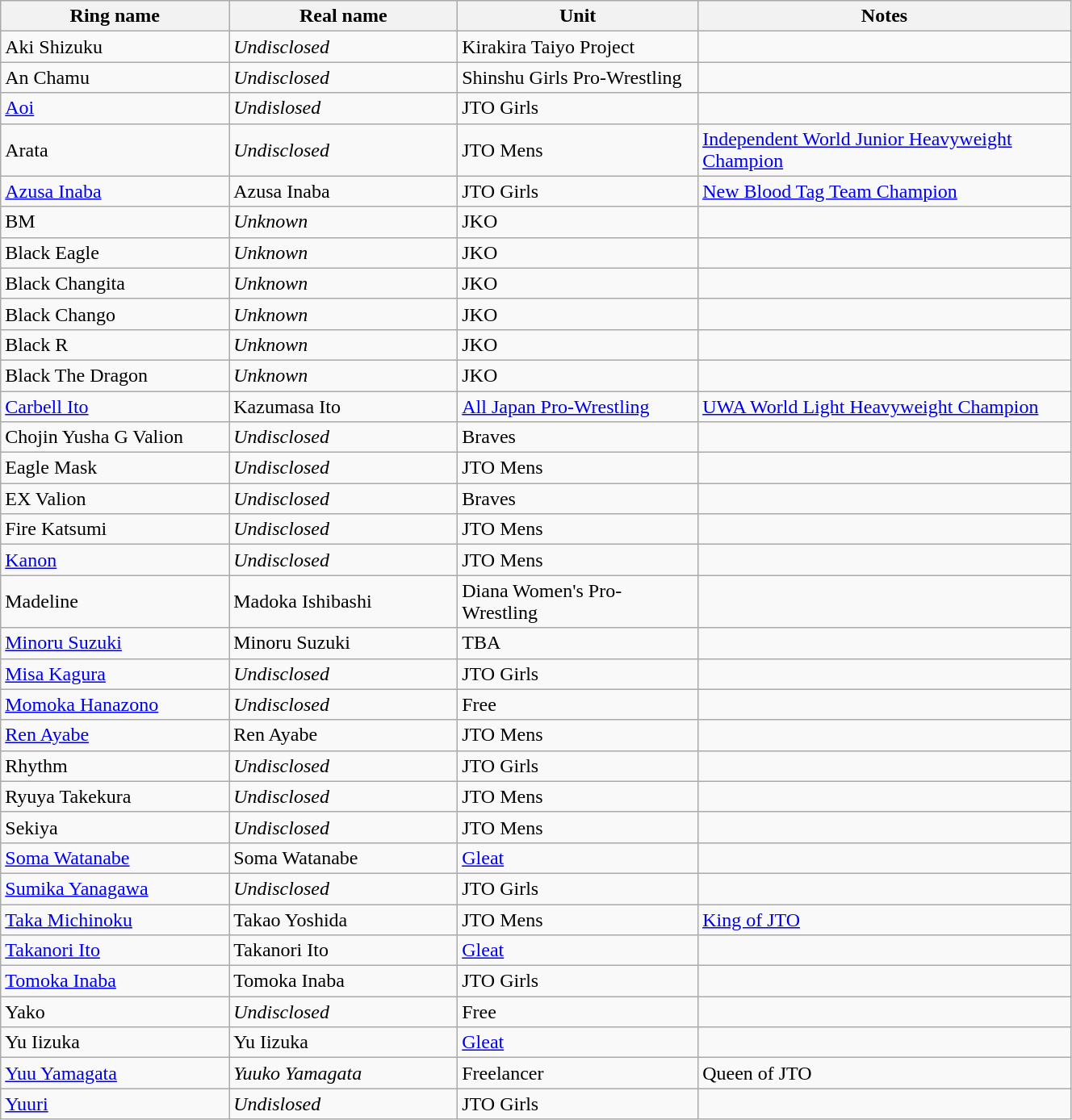<table class="wikitable sortable" align="left center" width="70%">
<tr>
<th width="19%">Ring name</th>
<th width="19%">Real name</th>
<th width="20%">Unit</th>
<th width="31%">Notes</th>
</tr>
<tr>
<td>Aki Shizuku</td>
<td><em>Undisclosed</em></td>
<td>Kirakira Taiyo Project</td>
<td></td>
</tr>
<tr>
<td>An Chamu</td>
<td><em>Undisclosed</em></td>
<td>Shinshu Girls Pro-Wrestling</td>
<td></td>
</tr>
<tr>
<td><a href='#'>Aoi</a></td>
<td><em>Undislosed</em></td>
<td>JTO Girls</td>
<td></td>
</tr>
<tr>
<td>Arata</td>
<td><em>Undisclosed</em></td>
<td>JTO Mens</td>
<td><a href='#'>Independent World Junior Heavyweight Champion</a></td>
</tr>
<tr>
<td><a href='#'>Azusa Inaba</a></td>
<td>Azusa Inaba</td>
<td>JTO Girls</td>
<td><a href='#'>New Blood Tag Team Champion</a></td>
</tr>
<tr>
<td>BM</td>
<td><em>Unknown</em></td>
<td>JKO</td>
<td></td>
</tr>
<tr>
<td>Black Eagle</td>
<td><em>Unknown</em></td>
<td>JKO</td>
<td></td>
</tr>
<tr>
<td>Black Changita</td>
<td><em>Unknown</em></td>
<td>JKO</td>
<td></td>
</tr>
<tr>
<td>Black Chango</td>
<td><em>Unknown</em></td>
<td>JKO</td>
<td></td>
</tr>
<tr>
<td>Black R</td>
<td><em>Unknown</em></td>
<td>JKO</td>
<td></td>
</tr>
<tr>
<td>Black The Dragon</td>
<td><em>Unknown</em></td>
<td>JKO</td>
<td></td>
</tr>
<tr>
<td><a href='#'>Carbell Ito</a></td>
<td>Kazumasa Ito</td>
<td><a href='#'>All Japan Pro-Wrestling</a></td>
<td><a href='#'>UWA World Light Heavyweight Champion</a></td>
</tr>
<tr>
<td>Chojin Yusha G Valion</td>
<td><em>Undisclosed</em></td>
<td>Braves</td>
<td></td>
</tr>
<tr>
<td>Eagle Mask</td>
<td><em>Undisclosed</em></td>
<td>JTO Mens</td>
<td></td>
</tr>
<tr>
<td>EX Valion</td>
<td><em>Undisclosed</em></td>
<td>Braves</td>
<td></td>
</tr>
<tr>
<td>Fire Katsumi</td>
<td><em>Undisclosed</em></td>
<td>JTO Mens</td>
<td></td>
</tr>
<tr>
<td><a href='#'>Kanon</a></td>
<td><em>Undisclosed</em></td>
<td>JTO Mens</td>
<td></td>
</tr>
<tr>
<td>Madeline</td>
<td>Madoka Ishibashi</td>
<td>Diana Women's Pro-Wrestling</td>
<td></td>
</tr>
<tr>
<td><a href='#'>Minoru Suzuki</a></td>
<td>Minoru Suzuki</td>
<td>TBA</td>
<td></td>
</tr>
<tr>
<td><a href='#'>Misa Kagura</a></td>
<td><em>Undisclosed</em></td>
<td>JTO Girls</td>
<td></td>
</tr>
<tr>
<td><a href='#'>Momoka Hanazono</a></td>
<td><em>Undisclosed</em></td>
<td>Free</td>
<td></td>
</tr>
<tr>
<td><a href='#'>Ren Ayabe</a></td>
<td>Ren Ayabe</td>
<td>JTO Mens</td>
<td></td>
</tr>
<tr>
<td>Rhythm</td>
<td><em>Undisclosed</em></td>
<td>JTO Girls</td>
<td></td>
</tr>
<tr>
<td>Ryuya Takekura</td>
<td><em>Undisclosed</em></td>
<td>JTO Mens</td>
<td></td>
</tr>
<tr>
<td>Sekiya</td>
<td><em>Undisclosed</em></td>
<td>JTO Mens</td>
<td></td>
</tr>
<tr>
<td><a href='#'>Soma Watanabe</a></td>
<td>Soma Watanabe</td>
<td><a href='#'>Gleat</a></td>
<td></td>
</tr>
<tr>
<td><a href='#'>Sumika Yanagawa</a></td>
<td><em>Undisclosed</em></td>
<td>JTO Girls</td>
<td></td>
</tr>
<tr>
<td><a href='#'>Taka Michinoku</a></td>
<td>Takao Yoshida</td>
<td>JTO Mens</td>
<td><a href='#'>King of JTO</a></td>
</tr>
<tr>
<td><a href='#'>Takanori Ito</a></td>
<td>Takanori Ito</td>
<td><a href='#'>Gleat</a></td>
<td></td>
</tr>
<tr>
<td><a href='#'>Tomoka Inaba</a></td>
<td>Tomoka Inaba</td>
<td>JTO Girls</td>
<td></td>
</tr>
<tr>
<td>Yako</td>
<td><em>Undisclosed</em></td>
<td>Free</td>
<td></td>
</tr>
<tr>
<td>Yu Iizuka</td>
<td>Yu Iizuka</td>
<td><a href='#'>Gleat</a></td>
<td></td>
</tr>
<tr>
<td><a href='#'>Yuu Yamagata</a></td>
<td><em>Yuuko Yamagata</em></td>
<td>Freelancer</td>
<td>Queen of JTO</td>
</tr>
<tr>
<td><a href='#'>Yuuri</a></td>
<td><em>Undislosed</em></td>
<td>JTO Girls</td>
<td></td>
</tr>
</table>
